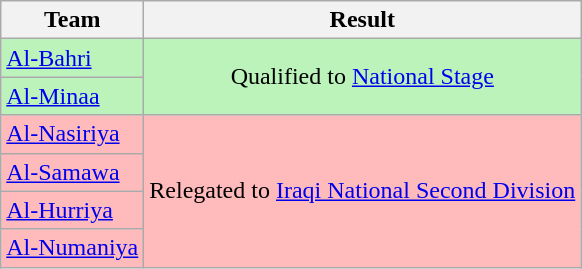<table class="wikitable" style="text-align: center;">
<tr>
<th>Team</th>
<th>Result</th>
</tr>
<tr>
<td style="background:#BBF3BB; text-align: left"><a href='#'>Al-Bahri</a></td>
<td style="background:#BBF3BB;" rowspan=2>Qualified to <a href='#'>National Stage</a></td>
</tr>
<tr>
<td style="background:#BBF3BB; text-align: left"><a href='#'>Al-Minaa</a></td>
</tr>
<tr>
<td style="background:#FFBBBB; text-align: left"><a href='#'>Al-Nasiriya</a></td>
<td style="background:#FFBBBB;" rowspan=4>Relegated to <a href='#'>Iraqi National Second Division</a></td>
</tr>
<tr>
<td style="background:#FFBBBB; text-align: left"><a href='#'>Al-Samawa</a></td>
</tr>
<tr>
<td style="background:#FFBBBB; text-align: left"><a href='#'>Al-Hurriya</a></td>
</tr>
<tr>
<td style="background:#FFBBBB; text-align: left"><a href='#'>Al-Numaniya</a></td>
</tr>
</table>
